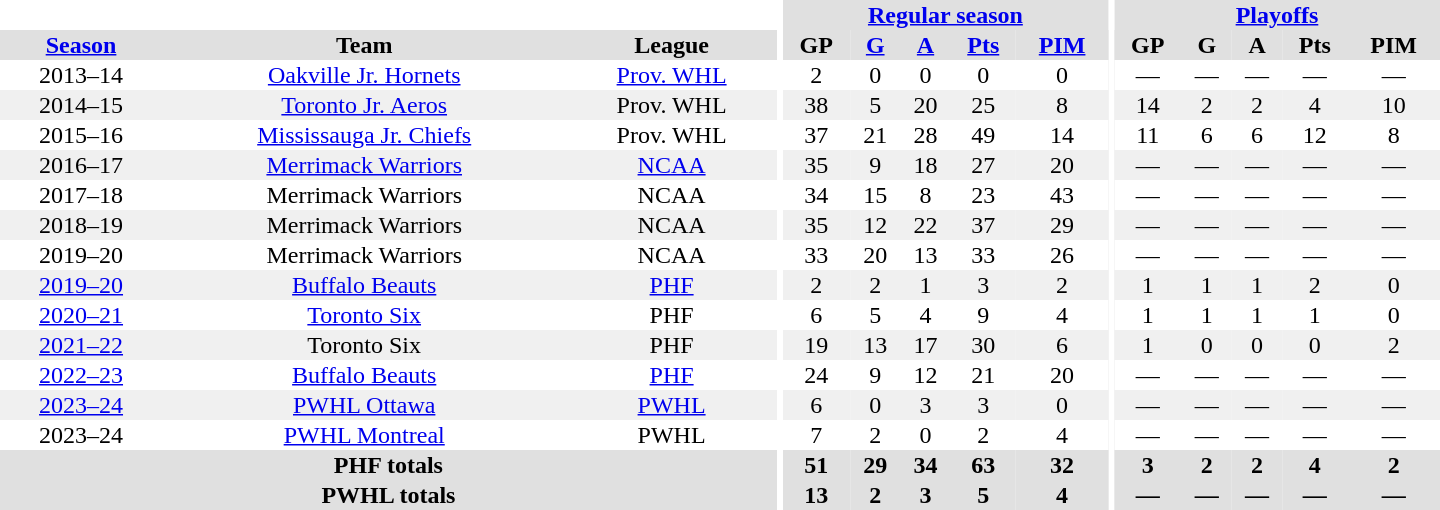<table border="0" cellpadding="1" cellspacing="0" style="text-align:center; width:60em">
<tr bgcolor="#e0e0e0">
<th colspan="3" bgcolor="#ffffff"></th>
<th rowspan="103" bgcolor="#ffffff"></th>
<th colspan="5"><a href='#'>Regular season</a></th>
<th rowspan="103" bgcolor="#ffffff"></th>
<th colspan="5"><a href='#'>Playoffs</a></th>
</tr>
<tr bgcolor="#e0e0e0">
<th><a href='#'>Season</a></th>
<th>Team</th>
<th>League</th>
<th>GP</th>
<th><a href='#'>G</a></th>
<th><a href='#'>A</a></th>
<th><a href='#'>Pts</a></th>
<th><a href='#'>PIM</a></th>
<th>GP</th>
<th>G</th>
<th>A</th>
<th>Pts</th>
<th>PIM</th>
</tr>
<tr>
<td>2013–14</td>
<td><a href='#'>Oakville Jr. Hornets</a></td>
<td><a href='#'>Prov. WHL</a></td>
<td>2</td>
<td>0</td>
<td>0</td>
<td>0</td>
<td>0</td>
<td>—</td>
<td>—</td>
<td>—</td>
<td>—</td>
<td>—</td>
</tr>
<tr bgcolor="f0f0f0">
<td>2014–15</td>
<td><a href='#'>Toronto Jr. Aeros</a></td>
<td>Prov. WHL</td>
<td>38</td>
<td>5</td>
<td>20</td>
<td>25</td>
<td>8</td>
<td>14</td>
<td>2</td>
<td>2</td>
<td>4</td>
<td>10</td>
</tr>
<tr>
<td>2015–16</td>
<td><a href='#'>Mississauga Jr. Chiefs</a></td>
<td>Prov. WHL</td>
<td>37</td>
<td>21</td>
<td>28</td>
<td>49</td>
<td>14</td>
<td>11</td>
<td>6</td>
<td>6</td>
<td>12</td>
<td>8</td>
</tr>
<tr bgcolor="#f0f0f0">
<td>2016–17</td>
<td><a href='#'>Merrimack Warriors</a></td>
<td><a href='#'>NCAA</a></td>
<td>35</td>
<td>9</td>
<td>18</td>
<td>27</td>
<td>20</td>
<td>—</td>
<td>—</td>
<td>—</td>
<td>—</td>
<td>—</td>
</tr>
<tr>
<td>2017–18</td>
<td>Merrimack Warriors</td>
<td>NCAA</td>
<td>34</td>
<td>15</td>
<td>8</td>
<td>23</td>
<td>43</td>
<td>—</td>
<td>—</td>
<td>—</td>
<td>—</td>
<td>—</td>
</tr>
<tr bgcolor="#f0f0f0">
<td>2018–19</td>
<td>Merrimack Warriors</td>
<td>NCAA</td>
<td>35</td>
<td>12</td>
<td>22</td>
<td>37</td>
<td>29</td>
<td>—</td>
<td>—</td>
<td>—</td>
<td>—</td>
<td>—</td>
</tr>
<tr>
<td>2019–20</td>
<td>Merrimack Warriors</td>
<td>NCAA</td>
<td>33</td>
<td>20</td>
<td>13</td>
<td>33</td>
<td>26</td>
<td>—</td>
<td>—</td>
<td>—</td>
<td>—</td>
<td>—</td>
</tr>
<tr bgcolor="#f0f0f0">
<td><a href='#'>2019–20</a></td>
<td><a href='#'>Buffalo Beauts</a></td>
<td><a href='#'>PHF</a></td>
<td>2</td>
<td>2</td>
<td>1</td>
<td>3</td>
<td>2</td>
<td>1</td>
<td>1</td>
<td>1</td>
<td>2</td>
<td>0</td>
</tr>
<tr>
<td><a href='#'>2020–21</a></td>
<td><a href='#'>Toronto Six</a></td>
<td>PHF</td>
<td>6</td>
<td>5</td>
<td>4</td>
<td>9</td>
<td>4</td>
<td>1</td>
<td>1</td>
<td>1</td>
<td>1</td>
<td>0</td>
</tr>
<tr bgcolor="#f0f0f0">
<td><a href='#'>2021–22</a></td>
<td>Toronto Six</td>
<td>PHF</td>
<td>19</td>
<td>13</td>
<td>17</td>
<td>30</td>
<td>6</td>
<td>1</td>
<td>0</td>
<td>0</td>
<td>0</td>
<td>2</td>
</tr>
<tr>
<td><a href='#'>2022–23</a></td>
<td><a href='#'>Buffalo Beauts</a></td>
<td><a href='#'>PHF</a></td>
<td>24</td>
<td>9</td>
<td>12</td>
<td>21</td>
<td>20</td>
<td>—</td>
<td>—</td>
<td>—</td>
<td>—</td>
<td>—</td>
</tr>
<tr bgcolor="#f0f0f0">
<td><a href='#'>2023–24</a></td>
<td><a href='#'>PWHL Ottawa</a></td>
<td><a href='#'>PWHL</a></td>
<td>6</td>
<td>0</td>
<td>3</td>
<td>3</td>
<td>0</td>
<td>—</td>
<td>—</td>
<td>—</td>
<td>—</td>
<td>—</td>
</tr>
<tr>
<td>2023–24</td>
<td><a href='#'>PWHL Montreal</a></td>
<td>PWHL</td>
<td>7</td>
<td>2</td>
<td>0</td>
<td>2</td>
<td>4</td>
<td>—</td>
<td>—</td>
<td>—</td>
<td>—</td>
<td>—</td>
</tr>
<tr bgcolor="#e0e0e0">
<th colspan="3">PHF totals</th>
<th>51</th>
<th>29</th>
<th>34</th>
<th>63</th>
<th>32</th>
<th>3</th>
<th>2</th>
<th>2</th>
<th>4</th>
<th>2</th>
</tr>
<tr bgcolor="#e0e0e0">
<th colspan="3">PWHL totals</th>
<th>13</th>
<th>2</th>
<th>3</th>
<th>5</th>
<th>4</th>
<th>—</th>
<th>—</th>
<th>—</th>
<th>—</th>
<th>—</th>
</tr>
</table>
